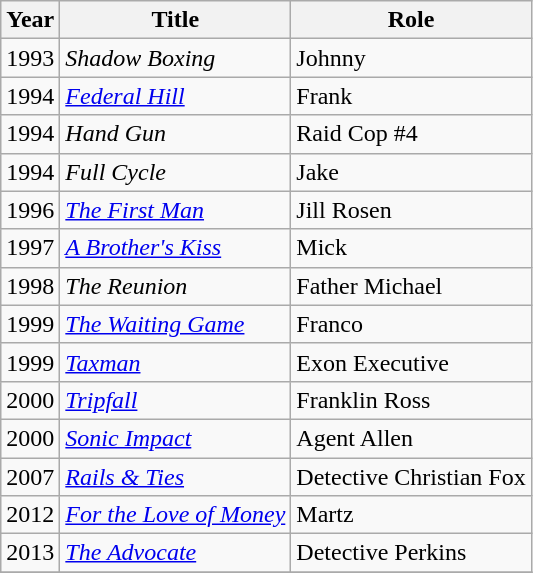<table class="wikitable sortable">
<tr>
<th>Year</th>
<th>Title</th>
<th>Role</th>
</tr>
<tr>
<td>1993</td>
<td><em>Shadow Boxing</em></td>
<td>Johnny</td>
</tr>
<tr>
<td>1994</td>
<td><em><a href='#'>Federal Hill</a></em></td>
<td>Frank</td>
</tr>
<tr>
<td>1994</td>
<td><em>Hand Gun</em></td>
<td>Raid Cop #4</td>
</tr>
<tr>
<td>1994</td>
<td><em>Full Cycle</em></td>
<td>Jake</td>
</tr>
<tr>
<td>1996</td>
<td><em><a href='#'>The First Man</a></em></td>
<td>Jill Rosen</td>
</tr>
<tr>
<td>1997</td>
<td><em><a href='#'>A Brother's Kiss</a></em></td>
<td>Mick</td>
</tr>
<tr>
<td>1998</td>
<td><em>The Reunion</em></td>
<td>Father Michael</td>
</tr>
<tr>
<td>1999</td>
<td><em><a href='#'>The Waiting Game</a></em></td>
<td>Franco</td>
</tr>
<tr>
<td>1999</td>
<td><em><a href='#'>Taxman</a></em></td>
<td>Exon Executive</td>
</tr>
<tr>
<td>2000</td>
<td><em><a href='#'>Tripfall</a></em></td>
<td>Franklin Ross</td>
</tr>
<tr>
<td>2000</td>
<td><em><a href='#'>Sonic Impact</a></em></td>
<td>Agent Allen</td>
</tr>
<tr>
<td>2007</td>
<td><em><a href='#'>Rails & Ties</a></em></td>
<td>Detective Christian Fox</td>
</tr>
<tr>
<td>2012</td>
<td><em><a href='#'>For the Love of Money</a></em></td>
<td>Martz</td>
</tr>
<tr>
<td>2013</td>
<td><em><a href='#'>The Advocate</a></em></td>
<td>Detective Perkins</td>
</tr>
<tr>
</tr>
</table>
